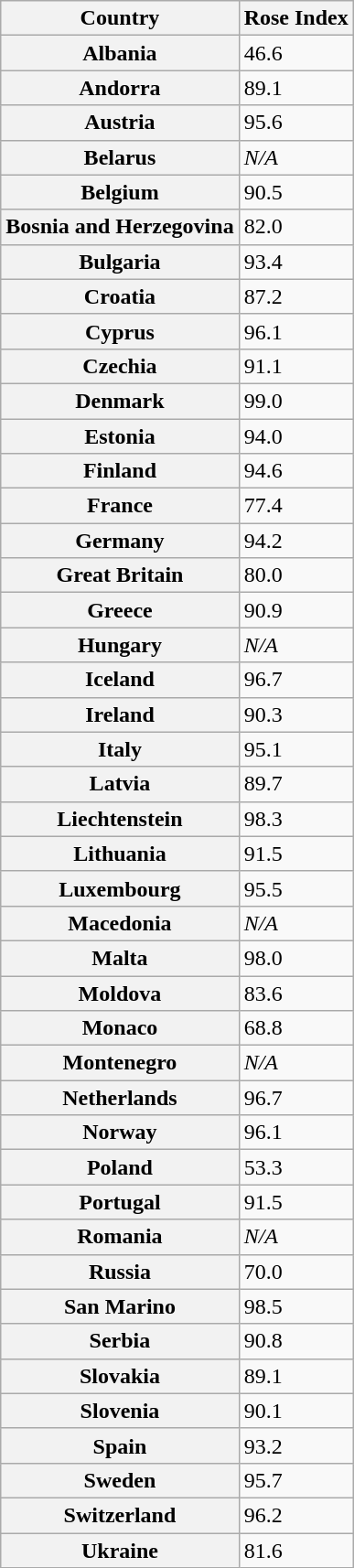<table class="wikitable sortable tpl-blanktable mw-collapsible mw-collapsed";>
<tr>
<th><strong>Country</strong></th>
<th data-sort-type="number"><strong>Rose Index</strong></th>
</tr>
<tr>
<th>Albania</th>
<td>46.6</td>
</tr>
<tr>
<th>Andorra</th>
<td>89.1</td>
</tr>
<tr>
<th>Austria</th>
<td>95.6</td>
</tr>
<tr>
<th>Belarus</th>
<td><em>N/A</em></td>
</tr>
<tr>
<th>Belgium</th>
<td>90.5</td>
</tr>
<tr>
<th>Bosnia and Herzegovina</th>
<td>82.0</td>
</tr>
<tr>
<th>Bulgaria</th>
<td>93.4</td>
</tr>
<tr>
<th>Croatia</th>
<td>87.2</td>
</tr>
<tr>
<th>Cyprus</th>
<td>96.1</td>
</tr>
<tr>
<th>Czechia</th>
<td>91.1</td>
</tr>
<tr>
<th>Denmark</th>
<td>99.0</td>
</tr>
<tr>
<th>Estonia</th>
<td>94.0</td>
</tr>
<tr>
<th>Finland</th>
<td>94.6</td>
</tr>
<tr>
<th>France</th>
<td>77.4</td>
</tr>
<tr>
<th>Germany</th>
<td>94.2</td>
</tr>
<tr>
<th>Great Britain</th>
<td>80.0</td>
</tr>
<tr>
<th>Greece</th>
<td>90.9</td>
</tr>
<tr>
<th>Hungary</th>
<td><em>N/A</em></td>
</tr>
<tr>
<th>Iceland</th>
<td>96.7</td>
</tr>
<tr>
<th>Ireland</th>
<td>90.3</td>
</tr>
<tr>
<th>Italy</th>
<td>95.1</td>
</tr>
<tr>
<th>Latvia</th>
<td>89.7</td>
</tr>
<tr>
<th>Liechtenstein</th>
<td>98.3</td>
</tr>
<tr>
<th>Lithuania</th>
<td>91.5</td>
</tr>
<tr>
<th>Luxembourg</th>
<td>95.5</td>
</tr>
<tr>
<th>Macedonia</th>
<td><em>N/A</em></td>
</tr>
<tr>
<th>Malta</th>
<td>98.0</td>
</tr>
<tr>
<th>Moldova</th>
<td>83.6</td>
</tr>
<tr>
<th>Monaco</th>
<td>68.8</td>
</tr>
<tr>
<th>Montenegro</th>
<td><em>N/A</em></td>
</tr>
<tr>
<th>Netherlands</th>
<td>96.7</td>
</tr>
<tr>
<th>Norway</th>
<td>96.1</td>
</tr>
<tr>
<th>Poland</th>
<td>53.3</td>
</tr>
<tr>
<th>Portugal</th>
<td>91.5</td>
</tr>
<tr>
<th>Romania</th>
<td><em>N/A</em></td>
</tr>
<tr>
<th>Russia</th>
<td>70.0</td>
</tr>
<tr>
<th>San Marino</th>
<td>98.5</td>
</tr>
<tr>
<th>Serbia</th>
<td>90.8</td>
</tr>
<tr>
<th>Slovakia</th>
<td>89.1</td>
</tr>
<tr>
<th>Slovenia</th>
<td>90.1</td>
</tr>
<tr>
<th>Spain</th>
<td>93.2</td>
</tr>
<tr>
<th>Sweden</th>
<td>95.7</td>
</tr>
<tr>
<th>Switzerland</th>
<td>96.2</td>
</tr>
<tr>
<th>Ukraine</th>
<td>81.6</td>
</tr>
</table>
